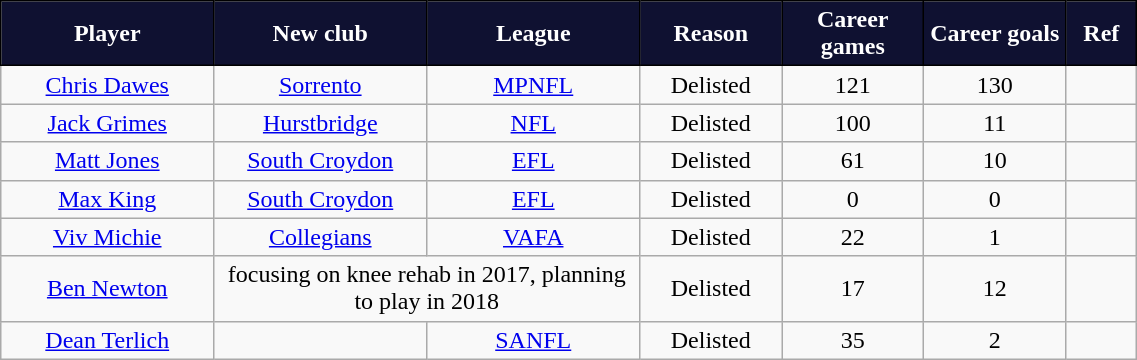<table class="wikitable" style="text-align:center; font-size:100%; width:60%">
<tr style="color:#FFFFFF;">
<th style="background:#0F1131; border: solid black 1px; width: 15%">Player</th>
<th style="background:#0F1131; border: solid black 1px; width: 15%">New club</th>
<th style="background:#0F1131; border: solid black 1px; width: 15%">League</th>
<th style="background:#0F1131; border: solid black 1px; width: 10%">Reason</th>
<th style="background:#0F1131; border: solid black 1px; width: 10%">Career games</th>
<th style="background:#0F1131; border: solid black 1px; width: 10%">Career goals</th>
<th style="background:#0F1131; border: solid black 1px; width: 5%">Ref</th>
</tr>
<tr>
<td><a href='#'>Chris Dawes</a></td>
<td><a href='#'>Sorrento</a></td>
<td><a href='#'>MPNFL</a></td>
<td>Delisted</td>
<td>121</td>
<td>130</td>
<td></td>
</tr>
<tr>
<td><a href='#'>Jack Grimes</a></td>
<td><a href='#'>Hurstbridge</a></td>
<td><a href='#'>NFL</a></td>
<td>Delisted</td>
<td>100</td>
<td>11</td>
<td></td>
</tr>
<tr>
<td><a href='#'>Matt Jones</a></td>
<td><a href='#'>South Croydon</a></td>
<td><a href='#'>EFL</a></td>
<td>Delisted</td>
<td>61</td>
<td>10</td>
<td></td>
</tr>
<tr>
<td><a href='#'>Max King</a></td>
<td><a href='#'>South Croydon</a></td>
<td><a href='#'>EFL</a></td>
<td>Delisted</td>
<td>0</td>
<td>0</td>
<td></td>
</tr>
<tr>
<td><a href='#'>Viv Michie</a></td>
<td><a href='#'>Collegians</a></td>
<td><a href='#'>VAFA</a></td>
<td>Delisted</td>
<td>22</td>
<td>1</td>
<td></td>
</tr>
<tr>
<td><a href='#'>Ben Newton</a></td>
<td colspan=2>focusing on knee rehab in 2017, planning to play in 2018</td>
<td>Delisted</td>
<td>17</td>
<td>12</td>
<td></td>
</tr>
<tr>
<td><a href='#'>Dean Terlich</a></td>
<td></td>
<td><a href='#'>SANFL</a></td>
<td>Delisted</td>
<td>35</td>
<td>2</td>
<td></td>
</tr>
</table>
